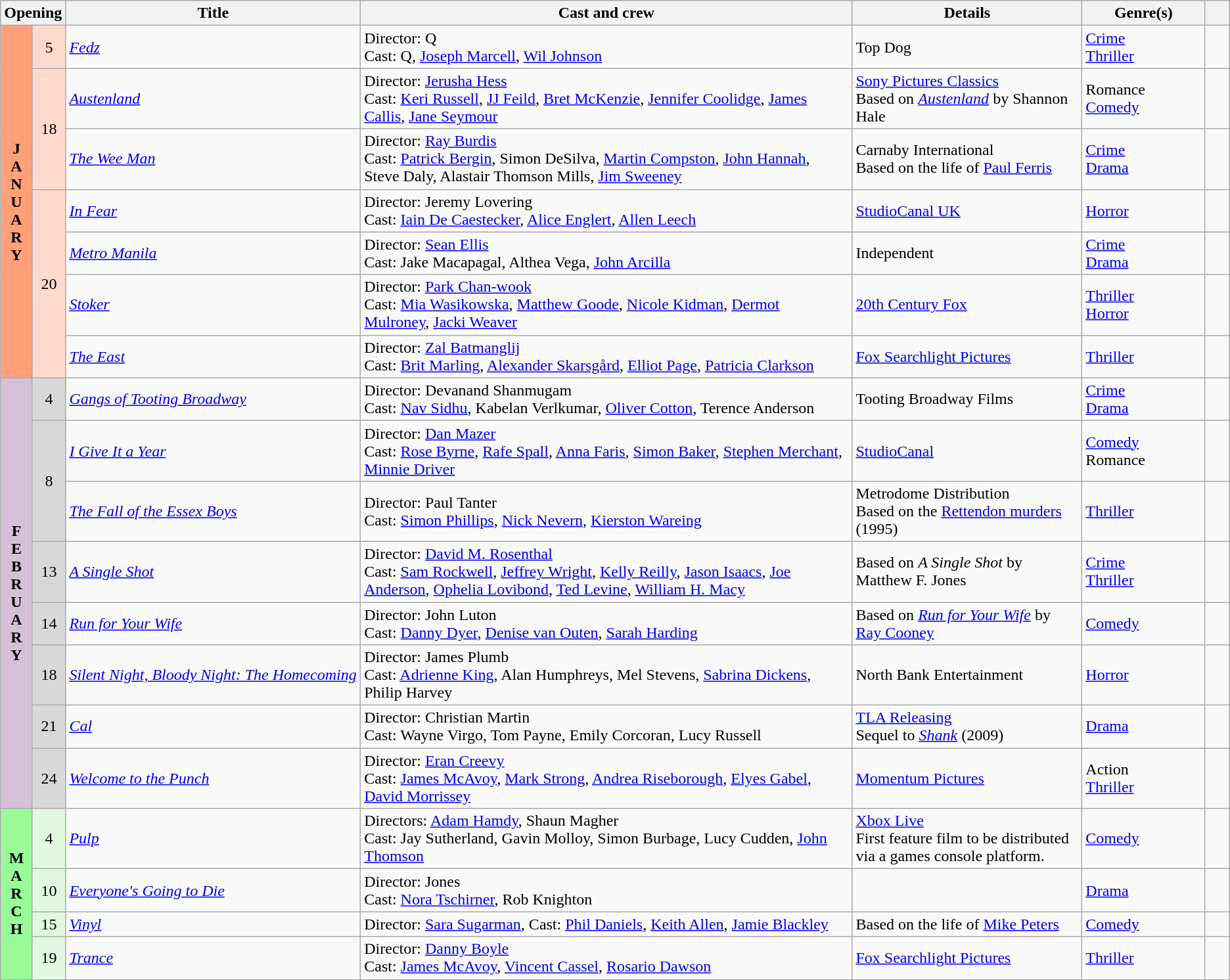<table class="wikitable sortable plainrowheaders">
<tr style="background:#b0e0e6; text-align:center;">
<th colspan="2">Opening</th>
<th style="width:24%;">Title</th>
<th style="width:40%;">Cast and crew</th>
<th>Details</th>
<th style="width:10%;">Genre(s)</th>
<th style="width:2%;"></th>
</tr>
<tr>
<th rowspan="7" style="text-align:center; background:#ffa07a; textcolor:#000;">J <br>A <br>N <br>U <br>A <br>R <br>Y</th>
<td rowspan="1" style="text-align:center; background:#ffdacc;">5</td>
<td><em><a href='#'>Fedz</a></em></td>
<td>Director: Q  <br> Cast: Q, <a href='#'>Joseph Marcell</a>, <a href='#'>Wil Johnson</a></td>
<td>Top Dog</td>
<td><a href='#'>Crime</a>  <br> <a href='#'>Thriller</a></td>
<td style="text-align:center"></td>
</tr>
<tr>
<td rowspan="2" style="text-align:center; background:#ffdacc;">18</td>
<td><em><a href='#'>Austenland</a></em></td>
<td>Director: <a href='#'>Jerusha Hess</a>  <br> Cast: <a href='#'>Keri Russell</a>, <a href='#'>JJ Feild</a>, <a href='#'>Bret McKenzie</a>, <a href='#'>Jennifer Coolidge</a>, <a href='#'>James Callis</a>, <a href='#'>Jane Seymour</a></td>
<td><a href='#'>Sony Pictures Classics</a>  <br> Based on <em><a href='#'>Austenland</a></em> by Shannon Hale</td>
<td>Romance  <br> <a href='#'>Comedy</a></td>
<td style="text-align:center"></td>
</tr>
<tr>
<td><em><a href='#'>The Wee Man</a></em></td>
<td>Director: <a href='#'>Ray Burdis</a>  <br> Cast: <a href='#'>Patrick Bergin</a>, Simon DeSilva, <a href='#'>Martin Compston</a>, <a href='#'>John Hannah</a>, Steve Daly, Alastair Thomson Mills, <a href='#'>Jim Sweeney</a></td>
<td>Carnaby International  <br> Based on the life of <a href='#'>Paul Ferris</a></td>
<td><a href='#'>Crime</a>  <br> <a href='#'>Drama</a></td>
<td style="text-align:center"></td>
</tr>
<tr>
<td rowspan="4" style="text-align:center; background:#ffdacc;">20</td>
<td><em><a href='#'>In Fear</a></em></td>
<td>Director: Jeremy Lovering  <br> Cast: <a href='#'>Iain De Caestecker</a>, <a href='#'>Alice Englert</a>, <a href='#'>Allen Leech</a></td>
<td><a href='#'>StudioCanal UK</a></td>
<td><a href='#'>Horror</a></td>
<td style="text-align:center"></td>
</tr>
<tr>
<td><em><a href='#'>Metro Manila</a></em></td>
<td>Director: <a href='#'>Sean Ellis</a>  <br> Cast: Jake Macapagal, Althea Vega, <a href='#'>John Arcilla</a></td>
<td>Independent</td>
<td><a href='#'>Crime</a>  <br> <a href='#'>Drama</a></td>
<td style="text-align:center"></td>
</tr>
<tr>
<td><em><a href='#'>Stoker</a></em></td>
<td>Director: <a href='#'>Park Chan-wook</a>  <br> Cast: <a href='#'>Mia Wasikowska</a>, <a href='#'>Matthew Goode</a>, <a href='#'>Nicole Kidman</a>, <a href='#'>Dermot Mulroney</a>, <a href='#'>Jacki Weaver</a></td>
<td><a href='#'>20th Century Fox</a></td>
<td><a href='#'>Thriller</a>  <br> <a href='#'>Horror</a></td>
<td style="text-align:center"></td>
</tr>
<tr>
<td><em><a href='#'>The East</a></em></td>
<td>Director: <a href='#'>Zal Batmanglij</a>  <br> Cast: <a href='#'>Brit Marling</a>, <a href='#'>Alexander Skarsgård</a>, <a href='#'>Elliot Page</a>, <a href='#'>Patricia Clarkson</a></td>
<td><a href='#'>Fox Searchlight Pictures</a></td>
<td><a href='#'>Thriller</a></td>
<td style="text-align:center"></td>
</tr>
<tr>
<th rowspan="8" style="text-align:center; background:thistle; textcolor:#000;">F <br>E <br>B <br>R <br>U <br>A <br>R <br>Y</th>
<td rowspan="1" style="text-align:center; background:#d8d8d8;">4</td>
<td><em><a href='#'>Gangs of Tooting Broadway</a></em></td>
<td>Director: Devanand Shanmugam  <br> Cast: <a href='#'>Nav Sidhu</a>, Kabelan Verlkumar, <a href='#'>Oliver Cotton</a>, Terence Anderson</td>
<td>Tooting Broadway Films</td>
<td><a href='#'>Crime</a>  <br> <a href='#'>Drama</a></td>
<td style="text-align:center"></td>
</tr>
<tr>
<td rowspan="2" style="text-align:center; background:#d8d8d8;">8</td>
<td><em><a href='#'>I Give It a Year</a></em></td>
<td>Director: <a href='#'>Dan Mazer</a>  <br> Cast: <a href='#'>Rose Byrne</a>, <a href='#'>Rafe Spall</a>, <a href='#'>Anna Faris</a>, <a href='#'>Simon Baker</a>, <a href='#'>Stephen Merchant</a>, <a href='#'>Minnie Driver</a></td>
<td><a href='#'>StudioCanal</a></td>
<td><a href='#'>Comedy</a>  <br> Romance</td>
<td style="text-align:center"></td>
</tr>
<tr>
<td><em><a href='#'>The Fall of the Essex Boys</a></em></td>
<td>Director: Paul Tanter  <br> Cast: <a href='#'>Simon Phillips</a>, <a href='#'>Nick Nevern</a>, <a href='#'>Kierston Wareing</a></td>
<td>Metrodome Distribution  <br> Based on the <a href='#'>Rettendon murders</a> (1995)</td>
<td><a href='#'>Thriller</a></td>
<td style="text-align:center"></td>
</tr>
<tr>
<td rowspan="1" style="text-align:center; background:#d8d8d8;">13</td>
<td><em><a href='#'>A Single Shot</a></em></td>
<td>Director: <a href='#'>David M. Rosenthal</a>  <br> Cast: <a href='#'>Sam Rockwell</a>, <a href='#'>Jeffrey Wright</a>, <a href='#'>Kelly Reilly</a>, <a href='#'>Jason Isaacs</a>, <a href='#'>Joe Anderson</a>, <a href='#'>Ophelia Lovibond</a>, <a href='#'>Ted Levine</a>, <a href='#'>William H. Macy</a></td>
<td>Based on <em>A Single Shot</em> by Matthew F. Jones</td>
<td><a href='#'>Crime</a>  <br> <a href='#'>Thriller</a></td>
<td style="text-align:center"></td>
</tr>
<tr>
<td rowspan="1" style="text-align:center; background:#d8d8d8;">14</td>
<td><em><a href='#'>Run for Your Wife</a></em></td>
<td>Director: John Luton  <br> Cast: <a href='#'>Danny Dyer</a>, <a href='#'>Denise van Outen</a>, <a href='#'>Sarah Harding</a></td>
<td>Based on <em><a href='#'>Run for Your Wife</a></em> by <a href='#'>Ray Cooney</a></td>
<td><a href='#'>Comedy</a></td>
<td style="text-align:center"></td>
</tr>
<tr>
<td rowspan="1" style="text-align:center; background:#d8d8d8;">18</td>
<td><em><a href='#'>Silent Night, Bloody Night: The Homecoming</a></em></td>
<td>Director: James Plumb  <br> Cast: <a href='#'>Adrienne King</a>, Alan Humphreys, Mel Stevens, <a href='#'>Sabrina Dickens</a>, Philip Harvey</td>
<td>North Bank Entertainment</td>
<td><a href='#'>Horror</a></td>
<td style="text-align:center"></td>
</tr>
<tr>
<td rowspan="1" style="text-align:center; background:#d8d8d8;">21</td>
<td><em><a href='#'>Cal</a></em></td>
<td>Director: Christian Martin  <br> Cast: Wayne Virgo, Tom Payne, Emily Corcoran, Lucy Russell</td>
<td><a href='#'>TLA Releasing</a>  <br> Sequel to <em><a href='#'>Shank</a></em> (2009)</td>
<td><a href='#'>Drama</a></td>
<td style="text-align:center"></td>
</tr>
<tr>
<td rowspan="1" style="text-align:center; background:#d8d8d8;">24</td>
<td><em><a href='#'>Welcome to the Punch</a></em></td>
<td>Director: <a href='#'>Eran Creevy</a>  <br> Cast: <a href='#'>James McAvoy</a>, <a href='#'>Mark Strong</a>, <a href='#'>Andrea Riseborough</a>, <a href='#'>Elyes Gabel</a>, <a href='#'>David Morrissey</a></td>
<td><a href='#'>Momentum Pictures</a></td>
<td>Action  <br> <a href='#'>Thriller</a></td>
<td style="text-align:center"></td>
</tr>
<tr>
<th rowspan="4" style="text-align:center; background:#98fb98; textcolor:#000;">M <br>A <br>R <br>C <br>H</th>
<td rowspan="1" style="text-align:center; background:#e0f9e0;">4</td>
<td><em><a href='#'>Pulp</a></em></td>
<td>Directors: <a href='#'>Adam Hamdy</a>, Shaun Magher  <br> Cast: Jay Sutherland, Gavin Molloy, Simon Burbage, Lucy Cudden, <a href='#'>John Thomson</a></td>
<td><a href='#'>Xbox Live</a>  <br> First feature film to be distributed via a games console platform.</td>
<td><a href='#'>Comedy</a></td>
<td style="text-align:center"></td>
</tr>
<tr>
<td rowspan="1" style="text-align:center; background:#e0f9e0;">10</td>
<td><em><a href='#'>Everyone's Going to Die</a></em></td>
<td>Director: Jones  <br> Cast: <a href='#'>Nora Tschirner</a>, Rob Knighton</td>
<td></td>
<td><a href='#'>Drama</a></td>
<td style="text-align:center"></td>
</tr>
<tr>
<td rowspan="1" style="text-align:center; background:#e0f9e0;">15</td>
<td><em><a href='#'>Vinyl</a></em></td>
<td>Director: <a href='#'>Sara Sugarman</a>, Cast: <a href='#'>Phil Daniels</a>, <a href='#'>Keith Allen</a>, <a href='#'>Jamie Blackley</a></td>
<td>Based on the life of <a href='#'>Mike Peters</a></td>
<td><a href='#'>Comedy</a></td>
<td style="text-align:center"></td>
</tr>
<tr>
<td rowspan="1" style="text-align:center; background:#e0f9e0;">19</td>
<td><em><a href='#'>Trance</a></em></td>
<td>Director: <a href='#'>Danny Boyle</a>  <br> Cast: <a href='#'>James McAvoy</a>, <a href='#'>Vincent Cassel</a>, <a href='#'>Rosario Dawson</a></td>
<td><a href='#'>Fox Searchlight Pictures</a></td>
<td><a href='#'>Thriller</a></td>
<td style="text-align:center"></td>
</tr>
<tr>
</tr>
</table>
